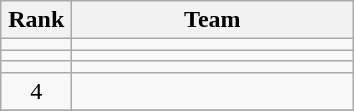<table class="wikitable" style="text-align:center;">
<tr>
<th width=40>Rank</th>
<th width=180>Team</th>
</tr>
<tr>
<td></td>
<td align=left></td>
</tr>
<tr>
<td></td>
<td align=left></td>
</tr>
<tr>
<td></td>
<td align=left></td>
</tr>
<tr>
<td>4</td>
<td align=left></td>
</tr>
<tr>
</tr>
</table>
